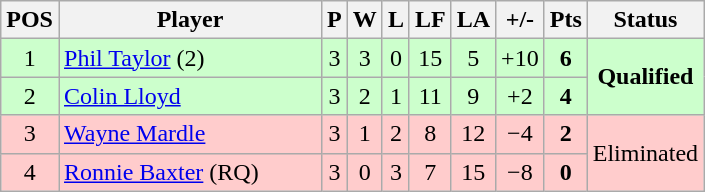<table class="wikitable" style="text-align:center; margin: 1em auto 1em auto, align:left">
<tr>
<th width=20>POS</th>
<th width=168>Player</th>
<th width=3>P</th>
<th width=3>W</th>
<th width=3>L</th>
<th width=20>LF</th>
<th width=20>LA</th>
<th width=20>+/-</th>
<th width=20>Pts</th>
<th width=70>Status</th>
</tr>
<tr style="background:#CCFFCC;">
<td>1</td>
<td style="text-align:left;"> <a href='#'>Phil Taylor</a> (2)</td>
<td>3</td>
<td>3</td>
<td>0</td>
<td>15</td>
<td>5</td>
<td>+10</td>
<td><strong>6</strong></td>
<td rowspan=2><strong>Qualified</strong></td>
</tr>
<tr style="background:#CCFFCC;">
<td>2</td>
<td style="text-align:left;"> <a href='#'>Colin Lloyd</a></td>
<td>3</td>
<td>2</td>
<td>1</td>
<td>11</td>
<td>9</td>
<td>+2</td>
<td><strong>4</strong></td>
</tr>
<tr style="background:#FFCCCC;">
<td>3</td>
<td style="text-align:left;"> <a href='#'>Wayne Mardle</a></td>
<td>3</td>
<td>1</td>
<td>2</td>
<td>8</td>
<td>12</td>
<td>−4</td>
<td><strong>2</strong></td>
<td rowspan=2>Eliminated</td>
</tr>
<tr style="background:#FFCCCC;">
<td>4</td>
<td style="text-align:left;"> <a href='#'>Ronnie Baxter</a> (RQ)</td>
<td>3</td>
<td>0</td>
<td>3</td>
<td>7</td>
<td>15</td>
<td>−8</td>
<td><strong>0</strong></td>
</tr>
</table>
